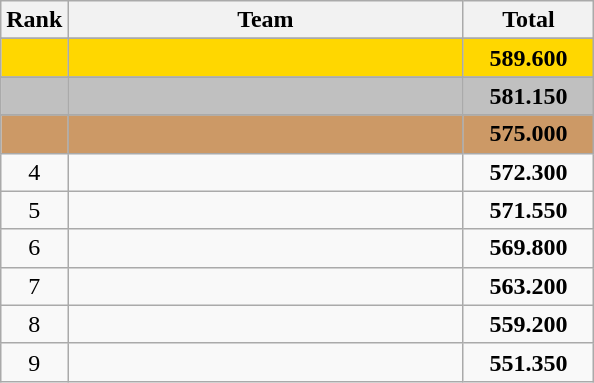<table class="wikitable" style="text-align:center">
<tr>
<th>Rank</th>
<th style="width:16em">Team</th>
<th style="width:5em">Total</th>
</tr>
<tr>
</tr>
<tr bgcolor=gold>
<td></td>
<td align=left></td>
<td><strong>589.600</strong></td>
</tr>
<tr>
</tr>
<tr bgcolor=silver>
<td></td>
<td align=left></td>
<td><strong>581.150</strong></td>
</tr>
<tr>
</tr>
<tr bgcolor=#CC9966>
<td></td>
<td align=left></td>
<td><strong>575.000</strong></td>
</tr>
<tr>
<td>4</td>
<td align=left></td>
<td><strong>572.300</strong></td>
</tr>
<tr>
<td>5</td>
<td align=left></td>
<td><strong>571.550</strong></td>
</tr>
<tr>
<td>6</td>
<td align=left></td>
<td><strong>569.800</strong></td>
</tr>
<tr>
<td>7</td>
<td align=left></td>
<td><strong>563.200</strong></td>
</tr>
<tr>
<td>8</td>
<td align=left></td>
<td><strong>559.200</strong></td>
</tr>
<tr>
<td>9</td>
<td align=left></td>
<td><strong>551.350</strong></td>
</tr>
</table>
